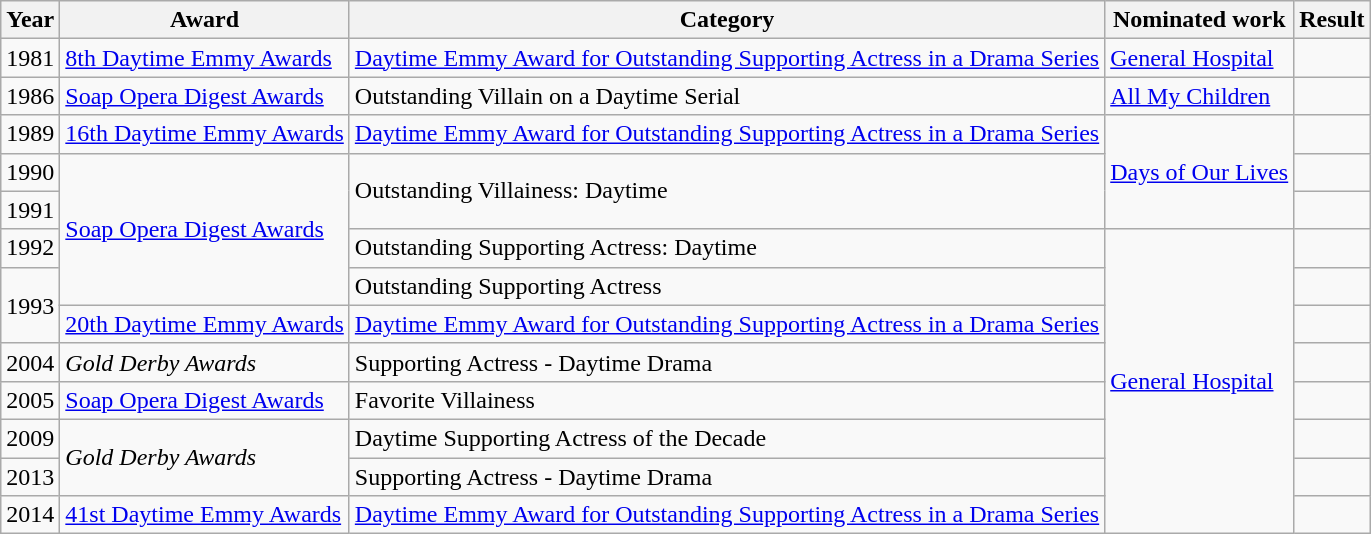<table class="wikitable sortable">
<tr>
<th>Year</th>
<th>Award</th>
<th>Category</th>
<th>Nominated work</th>
<th class="wikitable unsortable">Result</th>
</tr>
<tr>
<td>1981</td>
<td><a href='#'>8th Daytime Emmy Awards</a></td>
<td><a href='#'>Daytime Emmy Award for Outstanding Supporting Actress in a Drama Series</a></td>
<td><a href='#'>General Hospital</a></td>
<td></td>
</tr>
<tr>
<td>1986</td>
<td><a href='#'>Soap Opera Digest Awards</a></td>
<td>Outstanding Villain on a Daytime Serial</td>
<td><a href='#'>All My Children</a></td>
<td></td>
</tr>
<tr>
<td>1989</td>
<td><a href='#'>16th Daytime Emmy Awards</a></td>
<td><a href='#'>Daytime Emmy Award for Outstanding Supporting Actress in a Drama Series</a></td>
<td rowspan="3"><a href='#'>Days of Our Lives</a></td>
<td></td>
</tr>
<tr>
<td>1990</td>
<td rowspan="4"><a href='#'>Soap Opera Digest Awards</a></td>
<td rowspan="2">Outstanding Villainess: Daytime</td>
<td></td>
</tr>
<tr>
<td>1991</td>
<td></td>
</tr>
<tr>
<td>1992</td>
<td>Outstanding Supporting Actress: Daytime</td>
<td rowspan="8"><a href='#'>General Hospital</a></td>
<td></td>
</tr>
<tr>
<td rowspan="2">1993</td>
<td>Outstanding Supporting Actress</td>
<td></td>
</tr>
<tr>
<td><a href='#'>20th Daytime Emmy Awards</a></td>
<td><a href='#'>Daytime Emmy Award for Outstanding Supporting Actress in a Drama Series</a></td>
<td></td>
</tr>
<tr>
<td>2004</td>
<td><em>Gold Derby Awards</em></td>
<td>Supporting Actress - Daytime Drama</td>
<td></td>
</tr>
<tr>
<td>2005</td>
<td><a href='#'>Soap Opera Digest Awards</a></td>
<td>Favorite Villainess</td>
<td></td>
</tr>
<tr>
<td>2009</td>
<td rowspan="2"><em>Gold Derby Awards</em></td>
<td>Daytime Supporting Actress of the Decade</td>
<td></td>
</tr>
<tr>
<td>2013</td>
<td>Supporting Actress - Daytime Drama</td>
<td></td>
</tr>
<tr>
<td>2014</td>
<td><a href='#'>41st Daytime Emmy Awards</a></td>
<td><a href='#'>Daytime Emmy Award for Outstanding Supporting Actress in a Drama Series</a></td>
<td></td>
</tr>
</table>
